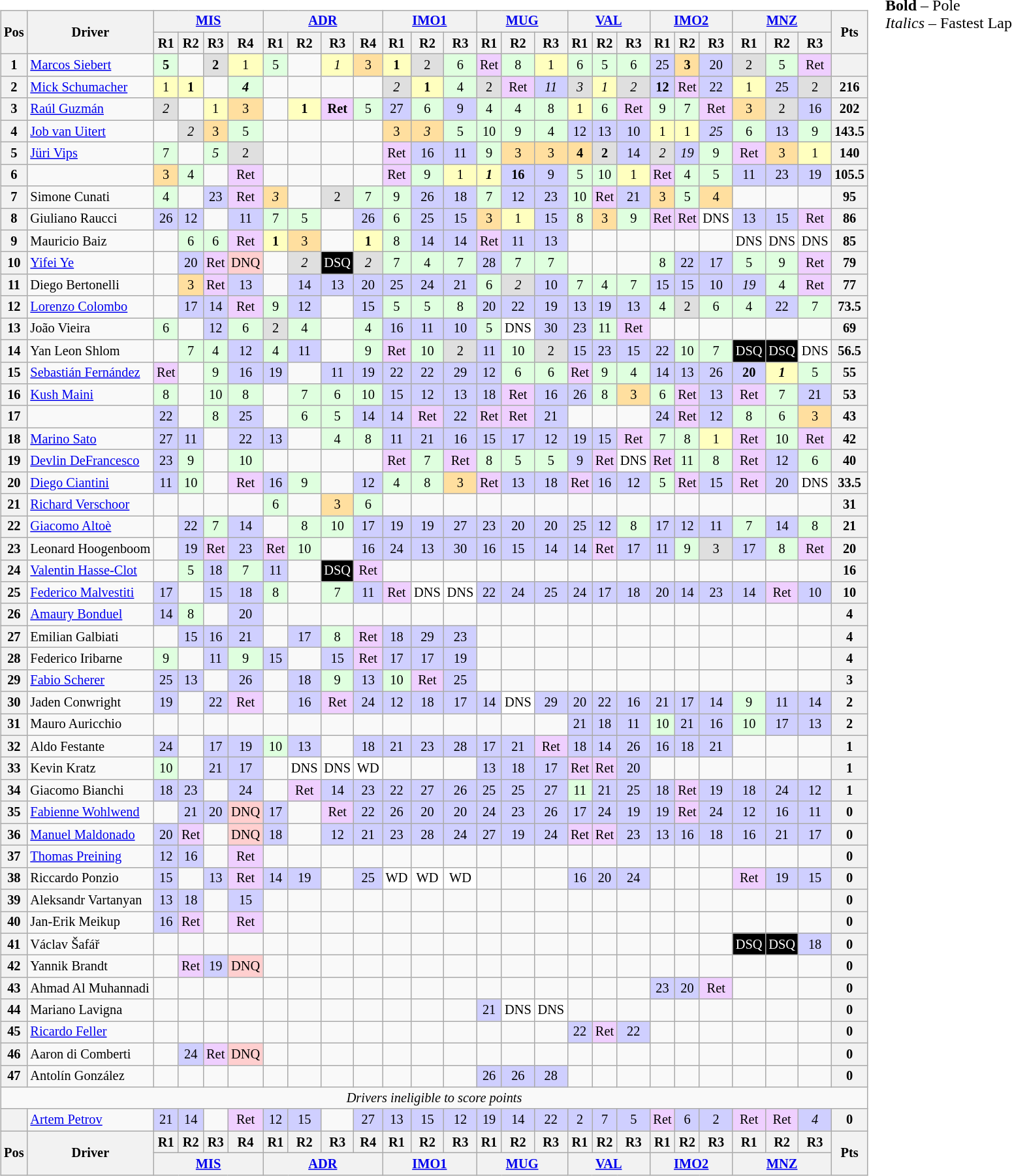<table>
<tr>
<td><br><table class="wikitable" style="font-size: 85%; text-align:center">
<tr>
<th rowspan=2>Pos</th>
<th rowspan=2>Driver</th>
<th colspan=4><a href='#'>MIS</a></th>
<th colspan=4><a href='#'>ADR</a></th>
<th colspan=3><a href='#'>IMO1</a></th>
<th colspan=3><a href='#'>MUG</a></th>
<th colspan=3><a href='#'>VAL</a></th>
<th colspan=3><a href='#'>IMO2</a></th>
<th colspan=3><a href='#'>MNZ</a></th>
<th rowspan=2>Pts</th>
</tr>
<tr>
<th>R1</th>
<th>R2</th>
<th>R3</th>
<th>R4</th>
<th>R1</th>
<th>R2</th>
<th>R3</th>
<th>R4</th>
<th>R1</th>
<th>R2</th>
<th>R3</th>
<th>R1</th>
<th>R2</th>
<th>R3</th>
<th>R1</th>
<th>R2</th>
<th>R3</th>
<th>R1</th>
<th>R2</th>
<th>R3</th>
<th>R1</th>
<th>R2</th>
<th>R3</th>
</tr>
<tr>
<th>1</th>
<td style="text-align:left"> <a href='#'>Marcos Siebert</a></td>
<td style="background:#dfffdf"><strong>5</strong></td>
<td></td>
<td style="background:#dfdfdf"><strong>2</strong></td>
<td style="background:#ffffbf">1</td>
<td style="background:#dfffdf">5</td>
<td></td>
<td style="background:#ffffbf"><em>1</em></td>
<td style="background:#ffdf9f">3</td>
<td style="background:#ffffbf"><strong>1</strong></td>
<td style="background:#dfdfdf">2</td>
<td style="background:#dfffdf">6</td>
<td style="background:#efcfff">Ret</td>
<td style="background:#dfffdf">8</td>
<td style="background:#ffffbf">1</td>
<td style="background:#dfffdf">6</td>
<td style="background:#dfffdf">5</td>
<td style="background:#dfffdf">6</td>
<td style="background:#cfcfff">25</td>
<td style="background:#ffdf9f"><strong>3</strong></td>
<td style="background:#cfcfff">20</td>
<td style="background:#dfdfdf">2</td>
<td style="background:#dfffdf">5</td>
<td style="background:#efcfff">Ret</td>
<th></th>
</tr>
<tr>
<th>2</th>
<td style="text-align:left"> <a href='#'>Mick Schumacher</a></td>
<td style="background:#ffffbf">1</td>
<td style="background:#ffffbf"><strong>1</strong></td>
<td></td>
<td style="background:#dfffdf"><strong><em>4</em></strong></td>
<td></td>
<td></td>
<td></td>
<td></td>
<td style="background:#dfdfdf"><em>2</em></td>
<td style="background:#ffffbf"><strong>1</strong></td>
<td style="background:#dfffdf">4</td>
<td style="background:#dfdfdf">2</td>
<td style="background:#efcfff">Ret</td>
<td style="background:#cfcfff"><em>11</em></td>
<td style="background:#dfdfdf"><em>3</em></td>
<td style="background:#ffffbf"><em>1</em></td>
<td style="background:#dfdfdf"><em>2</em></td>
<td style="background:#cfcfff"><strong>12</strong></td>
<td style="background:#efcfff">Ret</td>
<td style="background:#cfcfff">22</td>
<td style="background:#ffffbf">1</td>
<td style="background:#cfcfff">25</td>
<td style="background:#dfdfdf">2</td>
<th>216</th>
</tr>
<tr>
<th>3</th>
<td style="text-align:left"> <a href='#'>Raúl Guzmán</a></td>
<td style="background:#dfdfdf"><em>2</em></td>
<td></td>
<td style="background:#ffffbf">1</td>
<td style="background:#ffdf9f">3</td>
<td></td>
<td style="background:#ffffbf"><strong>1</strong></td>
<td style="background:#efcfff"><strong>Ret</strong></td>
<td style="background:#dfffdf">5</td>
<td style="background:#cfcfff">27</td>
<td style="background:#dfffdf">6</td>
<td style="background:#cfcfff">9</td>
<td style="background:#dfffdf">4</td>
<td style="background:#dfffdf">4</td>
<td style="background:#dfffdf">8</td>
<td style="background:#ffffbf">1</td>
<td style="background:#dfffdf">6</td>
<td style="background:#efcfff">Ret</td>
<td style="background:#dfffdf">9</td>
<td style="background:#dfffdf">7</td>
<td style="background:#efcfff">Ret</td>
<td style="background:#ffdf9f">3</td>
<td style="background:#dfdfdf">2</td>
<td style="background:#cfcfff">16</td>
<th>202</th>
</tr>
<tr>
<th>4</th>
<td style="text-align:left"> <a href='#'>Job van Uitert</a></td>
<td></td>
<td style="background:#dfdfdf"><em>2</em></td>
<td style="background:#ffdf9f">3</td>
<td style="background:#dfffdf">5</td>
<td></td>
<td></td>
<td></td>
<td></td>
<td style="background:#ffdf9f">3</td>
<td style="background:#ffdf9f"><em>3</em></td>
<td style="background:#dfffdf">5</td>
<td style="background:#dfffdf">10</td>
<td style="background:#dfffdf">9</td>
<td style="background:#dfffdf">4</td>
<td style="background:#cfcfff">12</td>
<td style="background:#cfcfff">13</td>
<td style="background:#cfcfff">10</td>
<td style="background:#ffffbf">1</td>
<td style="background:#ffffbf">1</td>
<td style="background:#cfcfff"><em>25</em></td>
<td style="background:#dfffdf">6</td>
<td style="background:#cfcfff">13</td>
<td style="background:#dfffdf">9</td>
<th>143.5</th>
</tr>
<tr>
<th>5</th>
<td style="text-align:left"> <a href='#'>Jüri Vips</a></td>
<td style="background:#dfffdf">7</td>
<td></td>
<td style="background:#dfffdf"><em>5</em></td>
<td style="background:#dfdfdf">2</td>
<td></td>
<td></td>
<td></td>
<td></td>
<td style="background:#efcfff">Ret</td>
<td style="background:#cfcfff">16</td>
<td style="background:#cfcfff">11</td>
<td style="background:#dfffdf">9</td>
<td style="background:#ffdf9f">3</td>
<td style="background:#ffdf9f">3</td>
<td style="background:#ffdf9f"><strong>4</strong></td>
<td style="background:#dfdfdf"><strong>2</strong></td>
<td style="background:#cfcfff">14</td>
<td style="background:#dfdfdf"><em>2</em></td>
<td style="background:#cfcfff"><em>19</em></td>
<td style="background:#dfffdf">9</td>
<td style="background:#efcfff">Ret</td>
<td style="background:#ffdf9f">3</td>
<td style="background:#ffffbf">1</td>
<th>140</th>
</tr>
<tr>
<th>6</th>
<td style="text-align:left"></td>
<td style="background:#ffdf9f">3</td>
<td style="background:#dfffdf">4</td>
<td></td>
<td style="background:#efcfff">Ret</td>
<td></td>
<td></td>
<td></td>
<td></td>
<td style="background:#efcfff">Ret</td>
<td style="background:#dfffdf">9</td>
<td style="background:#ffffbf">1</td>
<td style="background:#ffffbf"><strong><em>1</em></strong></td>
<td style="background:#cfcfff"><strong>16</strong></td>
<td style="background:#cfcfff">9</td>
<td style="background:#dfffdf">5</td>
<td style="background:#dfffdf">10</td>
<td style="background:#ffffbf">1</td>
<td style="background:#efcfff">Ret</td>
<td style="background:#dfffdf">4</td>
<td style="background:#dfffdf">5</td>
<td style="background:#cfcfff">11</td>
<td style="background:#cfcfff">23</td>
<td style="background:#cfcfff">19</td>
<th>105.5</th>
</tr>
<tr>
<th>7</th>
<td style="text-align:left"> Simone Cunati</td>
<td style="background:#dfffdf">4</td>
<td></td>
<td style="background:#cfcfff">23</td>
<td style="background:#efcfff">Ret</td>
<td style="background:#ffdf9f"><em>3</em></td>
<td></td>
<td style="background:#dfdfdf">2</td>
<td style="background:#dfffdf">7</td>
<td style="background:#dfffdf">9</td>
<td style="background:#cfcfff">26</td>
<td style="background:#cfcfff">18</td>
<td style="background:#dfffdf">7</td>
<td style="background:#cfcfff">12</td>
<td style="background:#cfcfff">23</td>
<td style="background:#dfffdf">10</td>
<td style="background:#efcfff">Ret</td>
<td style="background:#cfcfff">21</td>
<td style="background:#ffdf9f">3</td>
<td style="background:#dfffdf">5</td>
<td style="background:#ffdf9f">4</td>
<td></td>
<td></td>
<td></td>
<th>95</th>
</tr>
<tr>
<th>8</th>
<td style="text-align:left"> Giuliano Raucci</td>
<td style="background:#cfcfff">26</td>
<td style="background:#cfcfff">12</td>
<td></td>
<td style="background:#cfcfff">11</td>
<td style="background:#dfffdf">7</td>
<td style="background:#dfffdf">5</td>
<td></td>
<td style="background:#cfcfff">26</td>
<td style="background:#dfffdf">6</td>
<td style="background:#cfcfff">25</td>
<td style="background:#cfcfff">15</td>
<td style="background:#ffdf9f">3</td>
<td style="background:#ffffbf">1</td>
<td style="background:#cfcfff">15</td>
<td style="background:#dfffdf">8</td>
<td style="background:#ffdf9f">3</td>
<td style="background:#dfffdf">9</td>
<td style="background:#efcfff">Ret</td>
<td style="background:#efcfff">Ret</td>
<td style="background:#ffffff">DNS</td>
<td style="background:#cfcfff">13</td>
<td style="background:#cfcfff">15</td>
<td style="background:#efcfff">Ret</td>
<th>86</th>
</tr>
<tr>
<th>9</th>
<td style="text-align:left"> Mauricio Baiz</td>
<td></td>
<td style="background:#dfffdf">6</td>
<td style="background:#dfffdf">6</td>
<td style="background:#efcfff">Ret</td>
<td style="background:#ffffbf"><strong>1</strong></td>
<td style="background:#ffdf9f">3</td>
<td></td>
<td style="background:#ffffbf"><strong>1</strong></td>
<td style="background:#dfffdf">8</td>
<td style="background:#cfcfff">14</td>
<td style="background:#cfcfff">14</td>
<td style="background:#efcfff">Ret</td>
<td style="background:#cfcfff">11</td>
<td style="background:#cfcfff">13</td>
<td></td>
<td></td>
<td></td>
<td></td>
<td></td>
<td></td>
<td style="background:#ffffff">DNS</td>
<td style="background:#ffffff">DNS</td>
<td style="background:#ffffff">DNS</td>
<th>85</th>
</tr>
<tr>
<th>10</th>
<td style="text-align:left"> <a href='#'>Yifei Ye</a></td>
<td></td>
<td style="background:#cfcfff">20</td>
<td style="background:#efcfff">Ret</td>
<td style="background:#FFCFCF">DNQ</td>
<td></td>
<td style="background:#dfdfdf"><em>2</em></td>
<td bgcolor="#000000" style="color:#FFFFFF">DSQ</td>
<td style="background:#dfdfdf"><em>2</em></td>
<td style="background:#dfffdf">7</td>
<td style="background:#dfffdf">4</td>
<td style="background:#dfffdf">7</td>
<td style="background:#cfcfff">28</td>
<td style="background:#dfffdf">7</td>
<td style="background:#dfffdf">7</td>
<td></td>
<td></td>
<td></td>
<td style="background:#dfffdf">8</td>
<td style="background:#cfcfff">22</td>
<td style="background:#cfcfff">17</td>
<td style="background:#dfffdf">5</td>
<td style="background:#dfffdf">9</td>
<td style="background:#efcfff">Ret</td>
<th>79</th>
</tr>
<tr>
<th>11</th>
<td style="text-align:left"> Diego Bertonelli</td>
<td></td>
<td style="background:#ffdf9f">3</td>
<td style="background:#efcfff">Ret</td>
<td style="background:#cfcfff">13</td>
<td></td>
<td style="background:#cfcfff">14</td>
<td style="background:#cfcfff">13</td>
<td style="background:#cfcfff">20</td>
<td style="background:#cfcfff">25</td>
<td style="background:#cfcfff">24</td>
<td style="background:#cfcfff">21</td>
<td style="background:#dfffdf">6</td>
<td style="background:#dfdfdf"><em>2</em></td>
<td style="background:#cfcfff">10</td>
<td style="background:#dfffdf">7</td>
<td style="background:#dfffdf">4</td>
<td style="background:#dfffdf">7</td>
<td style="background:#cfcfff">15</td>
<td style="background:#cfcfff">15</td>
<td style="background:#cfcfff">10</td>
<td style="background:#cfcfff"><em>19</em></td>
<td style="background:#dfffdf">4</td>
<td style="background:#efcfff">Ret</td>
<th>77</th>
</tr>
<tr>
<th>12</th>
<td style="text-align:left"> <a href='#'>Lorenzo Colombo</a></td>
<td></td>
<td style="background:#cfcfff">17</td>
<td style="background:#cfcfff">14</td>
<td style="background:#efcfff">Ret</td>
<td style="background:#dfffdf">9</td>
<td style="background:#cfcfff">12</td>
<td></td>
<td style="background:#cfcfff">15</td>
<td style="background:#dfffdf">5</td>
<td style="background:#dfffdf">5</td>
<td style="background:#dfffdf">8</td>
<td style="background:#cfcfff">20</td>
<td style="background:#cfcfff">22</td>
<td style="background:#cfcfff">19</td>
<td style="background:#cfcfff">13</td>
<td style="background:#cfcfff">19</td>
<td style="background:#cfcfff">13</td>
<td style="background:#dfffdf">4</td>
<td style="background:#dfdfdf">2</td>
<td style="background:#dfffdf">6</td>
<td style="background:#dfffdf">4</td>
<td style="background:#cfcfff">22</td>
<td style="background:#dfffdf">7</td>
<th>73.5</th>
</tr>
<tr>
<th>13</th>
<td style="text-align:left"> João Vieira</td>
<td style="background:#dfffdf">6</td>
<td></td>
<td style="background:#cfcfff">12</td>
<td style="background:#dfffdf">6</td>
<td style="background:#dfdfdf">2</td>
<td style="background:#dfffdf">4</td>
<td></td>
<td style="background:#dfffdf">4</td>
<td style="background:#cfcfff">16</td>
<td style="background:#cfcfff">11</td>
<td style="background:#cfcfff">10</td>
<td style="background:#dfffdf">5</td>
<td style="background:#ffffff">DNS</td>
<td style="background:#cfcfff">30</td>
<td style="background:#cfcfff">23</td>
<td style="background:#dfffdf">11</td>
<td style="background:#efcfff">Ret</td>
<td></td>
<td></td>
<td></td>
<td></td>
<td></td>
<td></td>
<th>69</th>
</tr>
<tr>
<th>14</th>
<td style="text-align:left"> Yan Leon Shlom</td>
<td></td>
<td style="background:#dfffdf">7</td>
<td style="background:#dfffdf">4</td>
<td style="background:#cfcfff">12</td>
<td style="background:#dfffdf">4</td>
<td style="background:#cfcfff">11</td>
<td></td>
<td style="background:#dfffdf">9</td>
<td style="background:#efcfff">Ret</td>
<td style="background:#dfffdf">10</td>
<td style="background:#dfdfdf">2</td>
<td style="background:#cfcfff">11</td>
<td style="background:#dfffdf">10</td>
<td style="background:#dfdfdf">2</td>
<td style="background:#cfcfff">15</td>
<td style="background:#cfcfff">23</td>
<td style="background:#cfcfff">15</td>
<td style="background:#cfcfff">22</td>
<td style="background:#dfffdf">10</td>
<td style="background:#dfffdf">7</td>
<td bgcolor="#000000" style="color:#FFFFFF">DSQ</td>
<td bgcolor="#000000" style="color:#FFFFFF">DSQ</td>
<td style="background:#ffffff">DNS</td>
<th>56.5</th>
</tr>
<tr>
<th>15</th>
<td style="text-align:left"> <a href='#'>Sebastián Fernández</a></td>
<td style="background:#efcfff">Ret</td>
<td></td>
<td style="background:#dfffdf">9</td>
<td style="background:#cfcfff">16</td>
<td style="background:#cfcfff">19</td>
<td></td>
<td style="background:#cfcfff">11</td>
<td style="background:#cfcfff">19</td>
<td style="background:#cfcfff">22</td>
<td style="background:#cfcfff">22</td>
<td style="background:#cfcfff">29</td>
<td style="background:#cfcfff">12</td>
<td style="background:#dfffdf">6</td>
<td style="background:#dfffdf">6</td>
<td style="background:#efcfff">Ret</td>
<td style="background:#dfffdf">9</td>
<td style="background:#dfffdf">4</td>
<td style="background:#cfcfff">14</td>
<td style="background:#cfcfff">13</td>
<td style="background:#cfcfff">26</td>
<td style="background:#cfcfff"><strong>20</strong></td>
<td style="background:#ffffbf"><strong><em>1</em></strong></td>
<td style="background:#dfffdf">5</td>
<th>55</th>
</tr>
<tr>
<th>16</th>
<td style="text-align:left"> <a href='#'>Kush Maini</a></td>
<td style="background:#dfffdf">8</td>
<td></td>
<td style="background:#dfffdf">10</td>
<td style="background:#dfffdf">8</td>
<td></td>
<td style="background:#dfffdf">7</td>
<td style="background:#dfffdf">6</td>
<td style="background:#dfffdf">10</td>
<td style="background:#cfcfff">15</td>
<td style="background:#cfcfff">12</td>
<td style="background:#cfcfff">13</td>
<td style="background:#cfcfff">18</td>
<td style="background:#efcfff">Ret</td>
<td style="background:#cfcfff">16</td>
<td style="background:#cfcfff">26</td>
<td style="background:#dfffdf">8</td>
<td style="background:#ffdf9f">3</td>
<td style="background:#dfffdf">6</td>
<td style="background:#efcfff">Ret</td>
<td style="background:#cfcfff">13</td>
<td style="background:#efcfff">Ret</td>
<td style="background:#dfffdf">7</td>
<td style="background:#cfcfff">21</td>
<th>53</th>
</tr>
<tr>
<th>17</th>
<td style="text-align:left"></td>
<td style="background:#cfcfff">22</td>
<td></td>
<td style="background:#dfffdf">8</td>
<td style="background:#cfcfff">25</td>
<td></td>
<td style="background:#dfffdf">6</td>
<td style="background:#dfffdf">5</td>
<td style="background:#cfcfff">14</td>
<td style="background:#cfcfff">14</td>
<td style="background:#efcfff">Ret</td>
<td style="background:#cfcfff">22</td>
<td style="background:#efcfff">Ret</td>
<td style="background:#efcfff">Ret</td>
<td style="background:#cfcfff">21</td>
<td></td>
<td></td>
<td></td>
<td style="background:#cfcfff">24</td>
<td style="background:#efcfff">Ret</td>
<td style="background:#cfcfff">12</td>
<td style="background:#dfffdf">8</td>
<td style="background:#dfffdf">6</td>
<td style="background:#ffdf9f">3</td>
<th>43</th>
</tr>
<tr>
<th>18</th>
<td style="text-align:left"> <a href='#'>Marino Sato</a></td>
<td style="background:#cfcfff">27</td>
<td style="background:#cfcfff">11</td>
<td></td>
<td style="background:#cfcfff">22</td>
<td style="background:#cfcfff">13</td>
<td></td>
<td style="background:#dfffdf">4</td>
<td style="background:#dfffdf">8</td>
<td style="background:#cfcfff">11</td>
<td style="background:#cfcfff">21</td>
<td style="background:#cfcfff">16</td>
<td style="background:#cfcfff">15</td>
<td style="background:#cfcfff">17</td>
<td style="background:#cfcfff">12</td>
<td style="background:#cfcfff">19</td>
<td style="background:#cfcfff">15</td>
<td style="background:#efcfff">Ret</td>
<td style="background:#dfffdf">7</td>
<td style="background:#dfffdf">8</td>
<td style="background:#ffffbf">1</td>
<td style="background:#efcfff">Ret</td>
<td style="background:#dfffdf">10</td>
<td style="background:#efcfff">Ret</td>
<th>42</th>
</tr>
<tr>
<th>19</th>
<td style="text-align:left"> <a href='#'>Devlin DeFrancesco</a></td>
<td style="background:#cfcfff">23</td>
<td style="background:#dfffdf">9</td>
<td></td>
<td style="background:#dfffdf">10</td>
<td></td>
<td></td>
<td></td>
<td></td>
<td style="background:#efcfff">Ret</td>
<td style="background:#dfffdf">7</td>
<td style="background:#efcfff">Ret</td>
<td style="background:#dfffdf">8</td>
<td style="background:#dfffdf">5</td>
<td style="background:#dfffdf">5</td>
<td style="background:#cfcfff">9</td>
<td style="background:#efcfff">Ret</td>
<td style="background:#ffffff">DNS</td>
<td style="background:#efcfff">Ret</td>
<td style="background:#dfffdf">11</td>
<td style="background:#dfffdf">8</td>
<td style="background:#efcfff">Ret</td>
<td style="background:#cfcfff">12</td>
<td style="background:#dfffdf">6</td>
<th>40</th>
</tr>
<tr>
<th>20</th>
<td style="text-align:left"> <a href='#'>Diego Ciantini</a></td>
<td style="background:#cfcfff">11</td>
<td style="background:#dfffdf">10</td>
<td></td>
<td style="background:#efcfff">Ret</td>
<td style="background:#cfcfff">16</td>
<td style="background:#dfffdf">9</td>
<td></td>
<td style="background:#cfcfff">12</td>
<td style="background:#dfffdf">4</td>
<td style="background:#dfffdf">8</td>
<td style="background:#ffdf9f">3</td>
<td style="background:#efcfff">Ret</td>
<td style="background:#cfcfff">13</td>
<td style="background:#cfcfff">18</td>
<td style="background:#efcfff">Ret</td>
<td style="background:#cfcfff">16</td>
<td style="background:#cfcfff">12</td>
<td style="background:#dfffdf">5</td>
<td style="background:#efcfff">Ret</td>
<td style="background:#cfcfff">15</td>
<td style="background:#efcfff">Ret</td>
<td style="background:#cfcfff">20</td>
<td style="background:#ffffff">DNS</td>
<th>33.5</th>
</tr>
<tr>
<th>21</th>
<td style="text-align:left"> <a href='#'>Richard Verschoor</a></td>
<td></td>
<td></td>
<td></td>
<td></td>
<td style="background:#dfffdf">6</td>
<td></td>
<td style="background:#ffdf9f">3</td>
<td style="background:#dfffdf">6</td>
<td></td>
<td></td>
<td></td>
<td></td>
<td></td>
<td></td>
<td></td>
<td></td>
<td></td>
<td></td>
<td></td>
<td></td>
<td></td>
<td></td>
<td></td>
<th>31</th>
</tr>
<tr>
<th>22</th>
<td style="text-align:left"> <a href='#'>Giacomo Altoè</a></td>
<td></td>
<td style="background:#cfcfff">22</td>
<td style="background:#dfffdf">7</td>
<td style="background:#cfcfff">14</td>
<td></td>
<td style="background:#dfffdf">8</td>
<td style="background:#dfffdf">10</td>
<td style="background:#cfcfff">17</td>
<td style="background:#cfcfff">19</td>
<td style="background:#cfcfff">19</td>
<td style="background:#cfcfff">27</td>
<td style="background:#cfcfff">23</td>
<td style="background:#cfcfff">20</td>
<td style="background:#cfcfff">20</td>
<td style="background:#cfcfff">25</td>
<td style="background:#cfcfff">12</td>
<td style="background:#dfffdf">8</td>
<td style="background:#cfcfff">17</td>
<td style="background:#cfcfff">12</td>
<td style="background:#cfcfff">11</td>
<td style="background:#dfffdf">7</td>
<td style="background:#cfcfff">14</td>
<td style="background:#dfffdf">8</td>
<th>21</th>
</tr>
<tr>
<th>23</th>
<td style="text-align:left" nowrap> Leonard Hoogenboom</td>
<td></td>
<td style="background:#cfcfff">19</td>
<td style="background:#efcfff">Ret</td>
<td style="background:#cfcfff">23</td>
<td style="background:#efcfff">Ret</td>
<td style="background:#dfffdf">10</td>
<td></td>
<td style="background:#cfcfff">16</td>
<td style="background:#cfcfff">24</td>
<td style="background:#cfcfff">13</td>
<td style="background:#cfcfff">30</td>
<td style="background:#cfcfff">16</td>
<td style="background:#cfcfff">15</td>
<td style="background:#cfcfff">14</td>
<td style="background:#cfcfff">14</td>
<td style="background:#efcfff">Ret</td>
<td style="background:#cfcfff">17</td>
<td style="background:#cfcfff">11</td>
<td style="background:#dfffdf">9</td>
<td style="background:#dfdfdf">3</td>
<td style="background:#cfcfff">17</td>
<td style="background:#dfffdf">8</td>
<td style="background:#efcfff">Ret</td>
<th>20</th>
</tr>
<tr>
<th>24</th>
<td style="text-align:left"> <a href='#'>Valentin Hasse-Clot</a></td>
<td></td>
<td style="background:#dfffdf">5</td>
<td style="background:#cfcfff">18</td>
<td style="background:#dfffdf">7</td>
<td style="background:#cfcfff">11</td>
<td></td>
<td bgcolor="#000000" style="color:#FFFFFF">DSQ</td>
<td style="background:#efcfff">Ret</td>
<td></td>
<td></td>
<td></td>
<td></td>
<td></td>
<td></td>
<td></td>
<td></td>
<td></td>
<td></td>
<td></td>
<td></td>
<td></td>
<td></td>
<td></td>
<th>16</th>
</tr>
<tr>
<th>25</th>
<td style="text-align:left"> <a href='#'>Federico Malvestiti</a></td>
<td style="background:#cfcfff">17</td>
<td></td>
<td style="background:#cfcfff">15</td>
<td style="background:#cfcfff">18</td>
<td style="background:#dfffdf">8</td>
<td></td>
<td style="background:#dfffdf">7</td>
<td style="background:#cfcfff">11</td>
<td style="background:#efcfff">Ret</td>
<td style="background:#ffffff">DNS</td>
<td style="background:#ffffff">DNS</td>
<td style="background:#cfcfff">22</td>
<td style="background:#cfcfff">24</td>
<td style="background:#cfcfff">25</td>
<td style="background:#cfcfff">24</td>
<td style="background:#cfcfff">17</td>
<td style="background:#cfcfff">18</td>
<td style="background:#cfcfff">20</td>
<td style="background:#cfcfff">14</td>
<td style="background:#cfcfff">23</td>
<td style="background:#cfcfff">14</td>
<td style="background:#efcfff">Ret</td>
<td style="background:#cfcfff">10</td>
<th>10</th>
</tr>
<tr>
<th>26</th>
<td style="text-align:left"> <a href='#'>Amaury Bonduel</a></td>
<td style="background:#cfcfff">14</td>
<td style="background:#dfffdf">8</td>
<td></td>
<td style="background:#cfcfff">20</td>
<td></td>
<td></td>
<td></td>
<td></td>
<td></td>
<td></td>
<td></td>
<td></td>
<td></td>
<td></td>
<td></td>
<td></td>
<td></td>
<td></td>
<td></td>
<td></td>
<td></td>
<td></td>
<td></td>
<th>4</th>
</tr>
<tr>
<th>27</th>
<td style="text-align:left"> Emilian Galbiati</td>
<td></td>
<td style="background:#cfcfff">15</td>
<td style="background:#cfcfff">16</td>
<td style="background:#cfcfff">21</td>
<td></td>
<td style="background:#cfcfff">17</td>
<td style="background:#dfffdf">8</td>
<td style="background:#efcfff">Ret</td>
<td style="background:#cfcfff">18</td>
<td style="background:#cfcfff">29</td>
<td style="background:#cfcfff">23</td>
<td></td>
<td></td>
<td></td>
<td></td>
<td></td>
<td></td>
<td></td>
<td></td>
<td></td>
<td></td>
<td></td>
<td></td>
<th>4</th>
</tr>
<tr>
<th>28</th>
<td style="text-align:left"> Federico Iribarne</td>
<td style="background:#dfffdf">9</td>
<td></td>
<td style="background:#cfcfff">11</td>
<td style="background:#dfffdf">9</td>
<td style="background:#cfcfff">15</td>
<td></td>
<td style="background:#cfcfff">15</td>
<td style="background:#efcfff">Ret</td>
<td style="background:#cfcfff">17</td>
<td style="background:#cfcfff">17</td>
<td style="background:#cfcfff">19</td>
<td></td>
<td></td>
<td></td>
<td></td>
<td></td>
<td></td>
<td></td>
<td></td>
<td></td>
<td></td>
<td></td>
<td></td>
<th>4</th>
</tr>
<tr>
<th>29</th>
<td style="text-align:left"> <a href='#'>Fabio Scherer</a></td>
<td style="background:#cfcfff">25</td>
<td style="background:#cfcfff">13</td>
<td></td>
<td style="background:#cfcfff">26</td>
<td></td>
<td style="background:#cfcfff">18</td>
<td style="background:#dfffdf">9</td>
<td style="background:#cfcfff">13</td>
<td style="background:#dfffdf">10</td>
<td style="background:#efcfff">Ret</td>
<td style="background:#cfcfff">25</td>
<td></td>
<td></td>
<td></td>
<td></td>
<td></td>
<td></td>
<td></td>
<td></td>
<td></td>
<td></td>
<td></td>
<td></td>
<th>3</th>
</tr>
<tr>
<th>30</th>
<td style="text-align:left"> Jaden Conwright</td>
<td style="background:#cfcfff">19</td>
<td></td>
<td style="background:#cfcfff">22</td>
<td style="background:#efcfff">Ret</td>
<td></td>
<td style="background:#cfcfff">16</td>
<td style="background:#efcfff">Ret</td>
<td style="background:#cfcfff">24</td>
<td style="background:#cfcfff">12</td>
<td style="background:#cfcfff">18</td>
<td style="background:#cfcfff">17</td>
<td style="background:#cfcfff">14</td>
<td style="background:#FFFFFF">DNS</td>
<td style="background:#cfcfff">29</td>
<td style="background:#cfcfff">20</td>
<td style="background:#cfcfff">22</td>
<td style="background:#cfcfff">16</td>
<td style="background:#cfcfff">21</td>
<td style="background:#cfcfff">17</td>
<td style="background:#cfcfff">14</td>
<td style="background:#dfffdf">9</td>
<td style="background:#cfcfff">11</td>
<td style="background:#cfcfff">14</td>
<th>2</th>
</tr>
<tr>
<th>31</th>
<td style="text-align:left"> Mauro Auricchio</td>
<td></td>
<td></td>
<td></td>
<td></td>
<td></td>
<td></td>
<td></td>
<td></td>
<td></td>
<td></td>
<td></td>
<td></td>
<td></td>
<td></td>
<td style="background:#cfcfff">21</td>
<td style="background:#cfcfff">18</td>
<td style="background:#cfcfff">11</td>
<td style="background:#dfffdf">10</td>
<td style="background:#cfcfff">21</td>
<td style="background:#cfcfff">16</td>
<td style="background:#dfffdf">10</td>
<td style="background:#cfcfff">17</td>
<td style="background:#cfcfff">13</td>
<th>2</th>
</tr>
<tr>
<th>32</th>
<td style="text-align:left"> Aldo Festante</td>
<td style="background:#cfcfff">24</td>
<td></td>
<td style="background:#cfcfff">17</td>
<td style="background:#cfcfff">19</td>
<td style="background:#dfffdf">10</td>
<td style="background:#cfcfff">13</td>
<td></td>
<td style="background:#cfcfff">18</td>
<td style="background:#cfcfff">21</td>
<td style="background:#cfcfff">23</td>
<td style="background:#cfcfff">28</td>
<td style="background:#cfcfff">17</td>
<td style="background:#cfcfff">21</td>
<td style="background:#efcfff">Ret</td>
<td style="background:#cfcfff">18</td>
<td style="background:#cfcfff">14</td>
<td style="background:#cfcfff">26</td>
<td style="background:#cfcfff">16</td>
<td style="background:#cfcfff">18</td>
<td style="background:#cfcfff">21</td>
<td></td>
<td></td>
<td></td>
<th>1</th>
</tr>
<tr>
<th>33</th>
<td style="text-align:left"> Kevin Kratz</td>
<td style="background:#dfffdf">10</td>
<td></td>
<td style="background:#cfcfff">21</td>
<td style="background:#cfcfff">17</td>
<td></td>
<td style="background:#FFFFFF">DNS</td>
<td style="background:#FFFFFF">DNS</td>
<td style="background:#FFFFFF">WD</td>
<td></td>
<td></td>
<td></td>
<td style="background:#cfcfff">13</td>
<td style="background:#cfcfff">18</td>
<td style="background:#cfcfff">17</td>
<td style="background:#efcfff">Ret</td>
<td style="background:#efcfff">Ret</td>
<td style="background:#cfcfff">20</td>
<td></td>
<td></td>
<td></td>
<td></td>
<td></td>
<td></td>
<th>1</th>
</tr>
<tr>
<th>34</th>
<td style="text-align:left"> Giacomo Bianchi</td>
<td style="background:#cfcfff">18</td>
<td style="background:#cfcfff">23</td>
<td></td>
<td style="background:#cfcfff">24</td>
<td></td>
<td style="background:#efcfff">Ret</td>
<td style="background:#cfcfff">14</td>
<td style="background:#cfcfff">23</td>
<td style="background:#cfcfff">22</td>
<td style="background:#cfcfff">27</td>
<td style="background:#cfcfff">26</td>
<td style="background:#cfcfff">25</td>
<td style="background:#cfcfff">25</td>
<td style="background:#cfcfff">27</td>
<td style="background:#dfffdf">11</td>
<td style="background:#cfcfff">21</td>
<td style="background:#cfcfff">25</td>
<td style="background:#cfcfff">18</td>
<td style="background:#efcfff">Ret</td>
<td style="background:#cfcfff">19</td>
<td style="background:#cfcfff">18</td>
<td style="background:#cfcfff">24</td>
<td style="background:#cfcfff">12</td>
<th>1</th>
</tr>
<tr>
<th>35</th>
<td style="text-align:left"> <a href='#'>Fabienne Wohlwend</a></td>
<td></td>
<td style="background:#cfcfff">21</td>
<td style="background:#cfcfff">20</td>
<td style="background:#FFCFCF">DNQ</td>
<td style="background:#cfcfff">17</td>
<td></td>
<td style="background:#efcfff">Ret</td>
<td style="background:#cfcfff">22</td>
<td style="background:#cfcfff">26</td>
<td style="background:#cfcfff">20</td>
<td style="background:#cfcfff">20</td>
<td style="background:#cfcfff">24</td>
<td style="background:#cfcfff">23</td>
<td style="background:#cfcfff">26</td>
<td style="background:#cfcfff">17</td>
<td style="background:#cfcfff">24</td>
<td style="background:#cfcfff">19</td>
<td style="background:#cfcfff">19</td>
<td style="background:#efcfff">Ret</td>
<td style="background:#cfcfff">24</td>
<td style="background:#cfcfff">12</td>
<td style="background:#cfcfff">16</td>
<td style="background:#cfcfff">11</td>
<th>0</th>
</tr>
<tr>
<th>36</th>
<td style="text-align:left"> <a href='#'>Manuel Maldonado</a></td>
<td style="background:#cfcfff">20</td>
<td style="background:#efcfff">Ret</td>
<td></td>
<td style="background:#FFCFCF">DNQ</td>
<td style="background:#cfcfff">18</td>
<td></td>
<td style="background:#cfcfff">12</td>
<td style="background:#cfcfff">21</td>
<td style="background:#cfcfff">23</td>
<td style="background:#cfcfff">28</td>
<td style="background:#cfcfff">24</td>
<td style="background:#cfcfff">27</td>
<td style="background:#cfcfff">19</td>
<td style="background:#cfcfff">24</td>
<td style="background:#efcfff">Ret</td>
<td style="background:#efcfff">Ret</td>
<td style="background:#cfcfff">23</td>
<td style="background:#cfcfff">13</td>
<td style="background:#cfcfff">16</td>
<td style="background:#cfcfff">18</td>
<td style="background:#cfcfff">16</td>
<td style="background:#cfcfff">21</td>
<td style="background:#cfcfff">17</td>
<th>0</th>
</tr>
<tr>
<th>37</th>
<td style="text-align:left"> <a href='#'>Thomas Preining</a></td>
<td style="background:#cfcfff">12</td>
<td style="background:#cfcfff">16</td>
<td></td>
<td style="background:#efcfff">Ret</td>
<td></td>
<td></td>
<td></td>
<td></td>
<td></td>
<td></td>
<td></td>
<td></td>
<td></td>
<td></td>
<td></td>
<td></td>
<td></td>
<td></td>
<td></td>
<td></td>
<td></td>
<td></td>
<td></td>
<th>0</th>
</tr>
<tr>
<th>38</th>
<td style="text-align:left"> Riccardo Ponzio</td>
<td style="background:#cfcfff">15</td>
<td></td>
<td style="background:#cfcfff">13</td>
<td style="background:#efcfff">Ret</td>
<td style="background:#cfcfff">14</td>
<td style="background:#cfcfff">19</td>
<td></td>
<td style="background:#cfcfff">25</td>
<td style="background:#FFFFFF">WD</td>
<td style="background:#FFFFFF">WD</td>
<td style="background:#FFFFFF">WD</td>
<td></td>
<td></td>
<td></td>
<td style="background:#cfcfff">16</td>
<td style="background:#cfcfff">20</td>
<td style="background:#cfcfff">24</td>
<td></td>
<td></td>
<td></td>
<td style="background:#efcfff">Ret</td>
<td style="background:#cfcfff">19</td>
<td style="background:#cfcfff">15</td>
<th>0</th>
</tr>
<tr>
<th>39</th>
<td style="text-align:left"> Aleksandr Vartanyan</td>
<td style="background:#cfcfff">13</td>
<td style="background:#cfcfff">18</td>
<td></td>
<td style="background:#cfcfff">15</td>
<td></td>
<td></td>
<td></td>
<td></td>
<td></td>
<td></td>
<td></td>
<td></td>
<td></td>
<td></td>
<td></td>
<td></td>
<td></td>
<td></td>
<td></td>
<td></td>
<td></td>
<td></td>
<td></td>
<th>0</th>
</tr>
<tr>
<th>40</th>
<td style="text-align:left"> Jan-Erik Meikup</td>
<td style="background:#cfcfff">16</td>
<td style="background:#efcfff">Ret</td>
<td></td>
<td style="background:#efcfff">Ret</td>
<td></td>
<td></td>
<td></td>
<td></td>
<td></td>
<td></td>
<td></td>
<td></td>
<td></td>
<td></td>
<td></td>
<td></td>
<td></td>
<td></td>
<td></td>
<td></td>
<td></td>
<td></td>
<td></td>
<th>0</th>
</tr>
<tr>
<th>41</th>
<td style="text-align:left"> Václav Šafář</td>
<td></td>
<td></td>
<td></td>
<td></td>
<td></td>
<td></td>
<td></td>
<td></td>
<td></td>
<td></td>
<td></td>
<td></td>
<td></td>
<td></td>
<td></td>
<td></td>
<td></td>
<td></td>
<td></td>
<td></td>
<td bgcolor="#000000" style="color:#FFFFFF">DSQ</td>
<td bgcolor="#000000" style="color:#FFFFFF">DSQ</td>
<td style="background:#cfcfff">18</td>
<th>0</th>
</tr>
<tr>
<th>42</th>
<td style="text-align:left"> Yannik Brandt</td>
<td></td>
<td style="background:#efcfff">Ret</td>
<td style="background:#cfcfff">19</td>
<td style="background:#FFCFCF">DNQ</td>
<td></td>
<td></td>
<td></td>
<td></td>
<td></td>
<td></td>
<td></td>
<td></td>
<td></td>
<td></td>
<td></td>
<td></td>
<td></td>
<td></td>
<td></td>
<td></td>
<td></td>
<td></td>
<td></td>
<th>0</th>
</tr>
<tr>
<th>43</th>
<td style="text-align:left"> Ahmad Al Muhannadi</td>
<td></td>
<td></td>
<td></td>
<td></td>
<td></td>
<td></td>
<td></td>
<td></td>
<td></td>
<td></td>
<td></td>
<td></td>
<td></td>
<td></td>
<td></td>
<td></td>
<td></td>
<td style="background:#cfcfff">23</td>
<td style="background:#cfcfff">20</td>
<td style="background:#efcfff">Ret</td>
<td></td>
<td></td>
<td></td>
<th>0</th>
</tr>
<tr>
<th>44</th>
<td style="text-align:left"> Mariano Lavigna</td>
<td></td>
<td></td>
<td></td>
<td></td>
<td></td>
<td></td>
<td></td>
<td></td>
<td></td>
<td></td>
<td></td>
<td style="background:#cfcfff">21</td>
<td style="background:#FFFFFF">DNS</td>
<td style="background:#FFFFFF">DNS</td>
<td></td>
<td></td>
<td></td>
<td></td>
<td></td>
<td></td>
<td></td>
<td></td>
<td></td>
<th>0</th>
</tr>
<tr>
<th>45</th>
<td style="text-align:left"> <a href='#'>Ricardo Feller</a></td>
<td></td>
<td></td>
<td></td>
<td></td>
<td></td>
<td></td>
<td></td>
<td></td>
<td></td>
<td></td>
<td></td>
<td></td>
<td></td>
<td></td>
<td style="background:#cfcfff">22</td>
<td style="background:#efcfff">Ret</td>
<td style="background:#cfcfff">22</td>
<td></td>
<td></td>
<td></td>
<td></td>
<td></td>
<td></td>
<th>0</th>
</tr>
<tr>
<th>46</th>
<td style="text-align:left"> Aaron di Comberti</td>
<td></td>
<td style="background:#cfcfff">24</td>
<td style="background:#efcfff">Ret</td>
<td style="background:#FFCFCF">DNQ</td>
<td></td>
<td></td>
<td></td>
<td></td>
<td></td>
<td></td>
<td></td>
<td></td>
<td></td>
<td></td>
<td></td>
<td></td>
<td></td>
<td></td>
<td></td>
<td></td>
<td></td>
<td></td>
<td></td>
<th>0</th>
</tr>
<tr>
<th>47</th>
<td style="text-align:left"> Antolín González</td>
<td></td>
<td></td>
<td></td>
<td></td>
<td></td>
<td></td>
<td></td>
<td></td>
<td></td>
<td></td>
<td></td>
<td style="background:#cfcfff">26</td>
<td style="background:#cfcfff">26</td>
<td style="background:#cfcfff">28</td>
<td></td>
<td></td>
<td></td>
<td></td>
<td></td>
<td></td>
<td></td>
<td></td>
<td></td>
<th>0</th>
</tr>
<tr>
<td colspan=26><em>Drivers ineligible to score points</em></td>
</tr>
<tr>
<th></th>
<td style="text-align:left"> <a href='#'>Artem Petrov</a></td>
<td style="background:#cfcfff">21</td>
<td style="background:#cfcfff">14</td>
<td></td>
<td style="background:#efcfff">Ret</td>
<td style="background:#cfcfff">12</td>
<td style="background:#cfcfff">15</td>
<td></td>
<td style="background:#cfcfff">27</td>
<td style="background:#cfcfff">13</td>
<td style="background:#cfcfff">15</td>
<td style="background:#cfcfff">12</td>
<td style="background:#cfcfff">19</td>
<td style="background:#cfcfff">14</td>
<td style="background:#cfcfff">22</td>
<td style="background:#cfcfff">2</td>
<td style="background:#cfcfff">7</td>
<td style="background:#cfcfff">5</td>
<td style="background:#efcfff">Ret</td>
<td style="background:#cfcfff">6</td>
<td style="background:#cfcfff">2</td>
<td style="background:#efcfff">Ret</td>
<td style="background:#efcfff">Ret</td>
<td style="background:#cfcfff"><em>4</em></td>
<th>0</th>
</tr>
<tr>
<th rowspan=2>Pos</th>
<th rowspan=2>Driver</th>
<th>R1</th>
<th>R2</th>
<th>R3</th>
<th>R4</th>
<th>R1</th>
<th>R2</th>
<th>R3</th>
<th>R4</th>
<th>R1</th>
<th>R2</th>
<th>R3</th>
<th>R1</th>
<th>R2</th>
<th>R3</th>
<th>R1</th>
<th>R2</th>
<th>R3</th>
<th>R1</th>
<th>R2</th>
<th>R3</th>
<th>R1</th>
<th>R2</th>
<th>R3</th>
<th rowspan=2>Pts</th>
</tr>
<tr>
<th colspan=4><a href='#'>MIS</a></th>
<th colspan=4><a href='#'>ADR</a></th>
<th colspan=3><a href='#'>IMO1</a></th>
<th colspan=3><a href='#'>MUG</a></th>
<th colspan=3><a href='#'>VAL</a></th>
<th colspan=3><a href='#'>IMO2</a></th>
<th colspan=3><a href='#'>MNZ</a></th>
</tr>
</table>
</td>
<td style="vertical-align:top"><br>
<span><strong>Bold</strong> – Pole<br><em>Italics</em> – Fastest Lap</span></td>
</tr>
</table>
